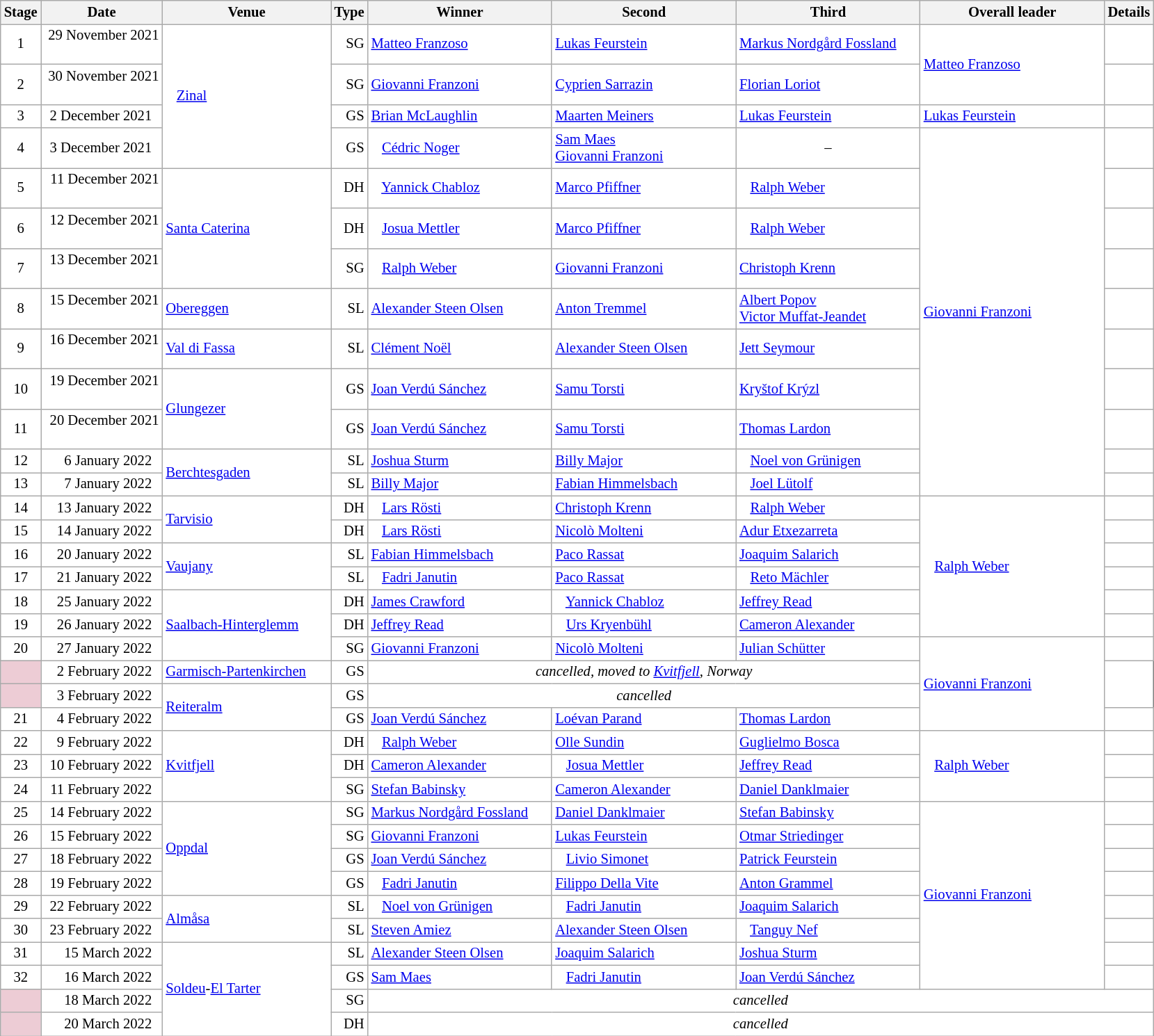<table class="wikitable sortable" style="background:#fff; font-size:86%; line-height:16px; border:grey solid 1px; border-collapse:collapse;">
<tr>
<th style="width:30px;">Stage</th>
<th style="width:110px;">Date</th>
<th style="width:155px;">Venue</th>
<th style="width:25px;">Type</th>
<th style="width:170px;">Winner</th>
<th style="width:170px;">Second</th>
<th style="width:170px;">Third</th>
<th style="width:170px;">Overall leader</th>
<th style="width:10px;">Details</th>
</tr>
<tr>
<td align=center>1</td>
<td align=right>29 November 2021  </td>
<td rowspan=4>   <a href='#'>Zinal</a></td>
<td align=right>SG</td>
<td> <a href='#'>Matteo Franzoso</a></td>
<td> <a href='#'>Lukas Feurstein</a></td>
<td> <a href='#'>Markus Nordgård Fossland</a></td>
<td rowspan=2> <a href='#'>Matteo Franzoso</a></td>
<td></td>
</tr>
<tr>
<td align=center>2</td>
<td align=right>30 November 2021  </td>
<td align=right>SG</td>
<td> <a href='#'>Giovanni Franzoni</a></td>
<td> <a href='#'>Cyprien Sarrazin</a></td>
<td> <a href='#'>Florian Loriot</a></td>
<td></td>
</tr>
<tr>
<td align=center>3</td>
<td align=right>2 December 2021  </td>
<td align=right>GS</td>
<td> <a href='#'>Brian McLaughlin</a></td>
<td> <a href='#'>Maarten Meiners</a></td>
<td> <a href='#'>Lukas Feurstein</a></td>
<td> <a href='#'>Lukas Feurstein</a></td>
<td></td>
</tr>
<tr>
<td align=center>4</td>
<td align=right>3 December 2021  </td>
<td align=right>GS</td>
<td>   <a href='#'>Cédric Noger</a></td>
<td> <a href='#'>Sam Maes</a> <br> <a href='#'>Giovanni Franzoni</a></td>
<td align=center>–</td>
<td rowspan=10> <a href='#'>Giovanni Franzoni</a></td>
<td></td>
</tr>
<tr>
<td align=center>5</td>
<td align=right>11 December 2021  </td>
<td rowspan=3> <a href='#'>Santa Caterina</a></td>
<td align=right>DH</td>
<td>   <a href='#'>Yannick Chabloz</a></td>
<td> <a href='#'>Marco Pfiffner</a></td>
<td>   <a href='#'>Ralph Weber</a></td>
<td></td>
</tr>
<tr>
<td align=center>6</td>
<td align=right>12 December 2021  </td>
<td align=right>DH</td>
<td>   <a href='#'>Josua Mettler</a></td>
<td> <a href='#'>Marco Pfiffner</a></td>
<td>   <a href='#'>Ralph Weber</a></td>
<td></td>
</tr>
<tr>
<td align=center>7</td>
<td align=right>13 December 2021  </td>
<td align=right>SG</td>
<td>   <a href='#'>Ralph Weber</a></td>
<td> <a href='#'>Giovanni Franzoni</a></td>
<td> <a href='#'>Christoph Krenn</a></td>
<td></td>
</tr>
<tr>
<td align=center>8</td>
<td align=right>15 December 2021  </td>
<td> <a href='#'>Obereggen</a></td>
<td align=right>SL</td>
<td> <a href='#'>Alexander Steen Olsen</a></td>
<td> <a href='#'>Anton Tremmel</a></td>
<td> <a href='#'>Albert Popov</a><br> <a href='#'>Victor Muffat-Jeandet</a></td>
<td></td>
</tr>
<tr>
<td align=center>9</td>
<td align=right>16 December 2021  </td>
<td> <a href='#'>Val di Fassa</a></td>
<td align=right>SL</td>
<td> <a href='#'>Clément Noël</a></td>
<td> <a href='#'>Alexander Steen Olsen</a></td>
<td> <a href='#'>Jett Seymour</a></td>
<td></td>
</tr>
<tr>
<td align=center>10</td>
<td align=right>19 December 2021  </td>
<td rowspan=2> <a href='#'>Glungezer</a></td>
<td align=right>GS</td>
<td> <a href='#'>Joan Verdú Sánchez</a></td>
<td> <a href='#'>Samu Torsti</a></td>
<td> <a href='#'>Kryštof Krýzl</a></td>
<td></td>
</tr>
<tr>
<td align=center>11</td>
<td align=right>20 December 2021  </td>
<td align=right>GS</td>
<td> <a href='#'>Joan Verdú Sánchez</a></td>
<td> <a href='#'>Samu Torsti</a></td>
<td> <a href='#'>Thomas Lardon</a></td>
<td></td>
</tr>
<tr>
<td align=center>12</td>
<td align=right>6 January 2022  </td>
<td rowspan=2> <a href='#'>Berchtesgaden</a></td>
<td align=right>SL</td>
<td> <a href='#'>Joshua Sturm</a></td>
<td> <a href='#'>Billy Major</a></td>
<td>   <a href='#'>Noel von Grünigen</a></td>
<td></td>
</tr>
<tr>
<td align=center>13</td>
<td align=right>7 January 2022  </td>
<td align=right>SL</td>
<td> <a href='#'>Billy Major</a></td>
<td> <a href='#'>Fabian Himmelsbach</a></td>
<td>   <a href='#'>Joel Lütolf</a></td>
<td></td>
</tr>
<tr>
<td align=center>14</td>
<td align=right>13 January 2022  </td>
<td rowspan=2> <a href='#'>Tarvisio</a></td>
<td align=right>DH</td>
<td>   <a href='#'>Lars Rösti</a></td>
<td> <a href='#'>Christoph Krenn</a></td>
<td>   <a href='#'>Ralph Weber</a></td>
<td rowspan=6>   <a href='#'>Ralph Weber</a></td>
<td></td>
</tr>
<tr>
<td align=center>15</td>
<td align=right>14 January 2022  </td>
<td align=right>DH</td>
<td>   <a href='#'>Lars Rösti</a></td>
<td> <a href='#'>Nicolò Molteni</a></td>
<td> <a href='#'>Adur Etxezarreta</a></td>
<td></td>
</tr>
<tr>
<td align=center>16</td>
<td align=right>20 January 2022  </td>
<td rowspan=2> <a href='#'>Vaujany</a></td>
<td align=right>SL</td>
<td> <a href='#'>Fabian Himmelsbach</a></td>
<td> <a href='#'>Paco Rassat</a></td>
<td> <a href='#'>Joaquim Salarich</a></td>
<td></td>
</tr>
<tr>
<td align=center>17</td>
<td align=right>21 January 2022  </td>
<td align=right>SL</td>
<td>   <a href='#'>Fadri Janutin</a></td>
<td> <a href='#'>Paco Rassat</a></td>
<td>   <a href='#'>Reto Mächler</a></td>
<td></td>
</tr>
<tr>
<td align=center>18</td>
<td align=right>25 January 2022  </td>
<td rowspan=3> <a href='#'>Saalbach-Hinterglemm</a></td>
<td align=right>DH</td>
<td> <a href='#'>James Crawford</a></td>
<td>   <a href='#'>Yannick Chabloz</a></td>
<td> <a href='#'>Jeffrey Read</a></td>
<td></td>
</tr>
<tr>
<td align=center>19</td>
<td align=right>26 January 2022  </td>
<td align=right>DH</td>
<td> <a href='#'>Jeffrey Read</a></td>
<td>   <a href='#'>Urs Kryenbühl</a></td>
<td> <a href='#'>Cameron Alexander</a></td>
<td></td>
</tr>
<tr>
<td align=center>20</td>
<td align=right>27 January 2022  </td>
<td align=right>SG</td>
<td> <a href='#'>Giovanni Franzoni</a></td>
<td> <a href='#'>Nicolò Molteni</a></td>
<td> <a href='#'>Julian Schütter</a></td>
<td rowspan=4> <a href='#'>Giovanni Franzoni</a></td>
<td></td>
</tr>
<tr>
<td bgcolor="EDCCD5"></td>
<td align=right>2 February 2022  </td>
<td> <a href='#'>Garmisch-Partenkirchen</a></td>
<td align=right>GS</td>
<td colspan=3 align=center><em>cancelled, moved to <a href='#'>Kvitfjell</a>, Norway</em></td>
</tr>
<tr>
<td bgcolor="EDCCD5"></td>
<td align=right>3 February 2022  </td>
<td rowspan=2> <a href='#'>Reiteralm</a></td>
<td align=right>GS</td>
<td colspan=3 align=center><em>cancelled</em></td>
</tr>
<tr>
<td align=center>21</td>
<td align=right>4 February 2022  </td>
<td align=right>GS</td>
<td> <a href='#'>Joan Verdú Sánchez</a></td>
<td> <a href='#'>Loévan Parand</a></td>
<td> <a href='#'>Thomas Lardon</a></td>
<td></td>
</tr>
<tr>
<td align=center>22</td>
<td align=right>9 February 2022  </td>
<td rowspan=3> <a href='#'>Kvitfjell</a></td>
<td align=right>DH</td>
<td>   <a href='#'>Ralph Weber</a></td>
<td> <a href='#'>Olle Sundin</a></td>
<td> <a href='#'>Guglielmo Bosca</a></td>
<td rowspan=3>   <a href='#'>Ralph Weber</a></td>
<td></td>
</tr>
<tr>
<td align=center>23</td>
<td align=right>10 February 2022  </td>
<td align=right>DH</td>
<td> <a href='#'>Cameron Alexander</a></td>
<td>   <a href='#'>Josua Mettler</a></td>
<td> <a href='#'>Jeffrey Read</a></td>
<td></td>
</tr>
<tr>
<td align=center>24</td>
<td align=right>11 February 2022  </td>
<td align=right>SG</td>
<td> <a href='#'>Stefan Babinsky</a></td>
<td> <a href='#'>Cameron Alexander</a></td>
<td> <a href='#'>Daniel Danklmaier</a></td>
<td></td>
</tr>
<tr>
<td align=center>25</td>
<td align=right>14 February 2022  </td>
<td rowspan=4> <a href='#'>Oppdal</a></td>
<td align=right>SG</td>
<td> <a href='#'>Markus Nordgård Fossland</a></td>
<td> <a href='#'>Daniel Danklmaier</a></td>
<td> <a href='#'>Stefan Babinsky</a></td>
<td rowspan=8> <a href='#'>Giovanni Franzoni</a></td>
<td></td>
</tr>
<tr>
<td align=center>26</td>
<td align=right>15 February 2022  </td>
<td align=right>SG</td>
<td> <a href='#'>Giovanni Franzoni</a></td>
<td> <a href='#'>Lukas Feurstein</a></td>
<td> <a href='#'>Otmar Striedinger</a></td>
<td></td>
</tr>
<tr>
<td align=center>27</td>
<td align=right>18 February 2022  </td>
<td align=right>GS</td>
<td> <a href='#'>Joan Verdú Sánchez</a></td>
<td>   <a href='#'>Livio Simonet</a></td>
<td> <a href='#'>Patrick Feurstein</a></td>
<td></td>
</tr>
<tr>
<td align=center>28</td>
<td align=right>19 February 2022  </td>
<td align=right>GS</td>
<td>   <a href='#'>Fadri Janutin</a></td>
<td> <a href='#'>Filippo Della Vite</a></td>
<td> <a href='#'>Anton Grammel</a></td>
<td></td>
</tr>
<tr>
<td align=center>29</td>
<td align=right>22 February 2022  </td>
<td rowspan=2> <a href='#'>Almåsa</a></td>
<td align=right>SL</td>
<td>   <a href='#'>Noel von Grünigen</a></td>
<td>   <a href='#'>Fadri Janutin</a></td>
<td> <a href='#'>Joaquim Salarich</a></td>
<td></td>
</tr>
<tr>
<td align=center>30</td>
<td align=right>23 February 2022  </td>
<td align=right>SL</td>
<td> <a href='#'>Steven Amiez</a></td>
<td> <a href='#'>Alexander Steen Olsen</a></td>
<td>   <a href='#'>Tanguy Nef</a></td>
<td></td>
</tr>
<tr>
<td align=center>31</td>
<td align=right>15 March 2022  </td>
<td rowspan=4> <a href='#'>Soldeu</a>-<a href='#'>El Tarter</a></td>
<td align=right>SL</td>
<td> <a href='#'>Alexander Steen Olsen</a></td>
<td> <a href='#'>Joaquim Salarich</a></td>
<td> <a href='#'>Joshua Sturm</a></td>
<td></td>
</tr>
<tr>
<td align=center>32</td>
<td align=right>16 March 2022  </td>
<td align=right>GS</td>
<td> <a href='#'>Sam Maes</a></td>
<td>   <a href='#'>Fadri Janutin</a></td>
<td> <a href='#'>Joan Verdú Sánchez</a></td>
<td></td>
</tr>
<tr>
<td bgcolor="EDCCD5"></td>
<td align=right>18 March 2022  </td>
<td align=right>SG</td>
<td colspan=5 align=center><em>cancelled</em></td>
</tr>
<tr>
<td bgcolor="EDCCD5"></td>
<td align=right>20 March 2022  </td>
<td align=right>DH</td>
<td colspan=5 align=center><em>cancelled</em></td>
</tr>
</table>
